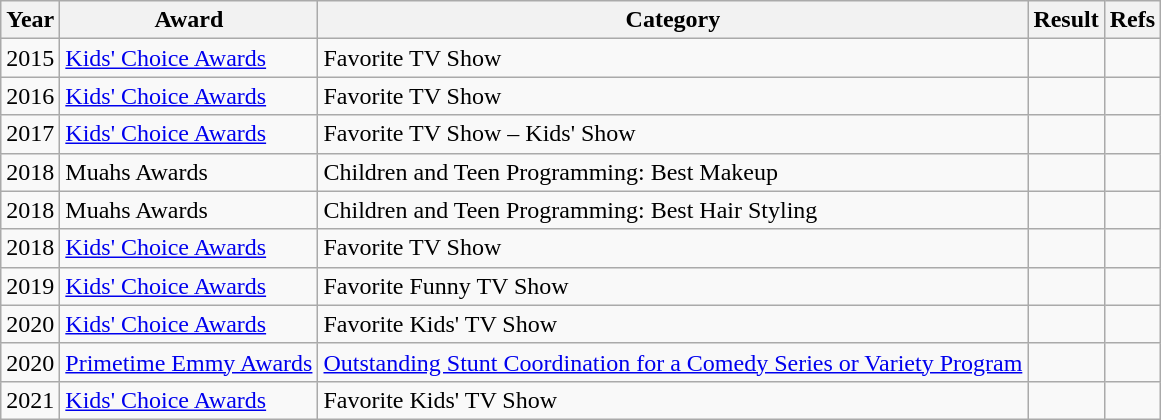<table class="wikitable">
<tr>
<th>Year</th>
<th>Award</th>
<th>Category</th>
<th>Result</th>
<th>Refs</th>
</tr>
<tr>
<td>2015</td>
<td><a href='#'>Kids' Choice Awards</a></td>
<td>Favorite TV Show</td>
<td></td>
<td style="text-align:center;"></td>
</tr>
<tr>
<td>2016</td>
<td><a href='#'>Kids' Choice Awards</a></td>
<td>Favorite TV Show</td>
<td></td>
<td style="text-align:center;"></td>
</tr>
<tr>
<td>2017</td>
<td><a href='#'>Kids' Choice Awards</a></td>
<td>Favorite TV Show – Kids' Show</td>
<td></td>
<td style="text-align:center;"></td>
</tr>
<tr>
<td>2018</td>
<td>Muahs Awards</td>
<td>Children and Teen Programming: Best Makeup</td>
<td></td>
<td style="text-align:center;"></td>
</tr>
<tr>
<td>2018</td>
<td>Muahs Awards</td>
<td>Children and Teen Programming: Best Hair Styling</td>
<td></td>
<td style="text-align:center;"></td>
</tr>
<tr>
<td>2018</td>
<td><a href='#'>Kids' Choice Awards</a></td>
<td>Favorite TV Show</td>
<td></td>
<td style="text-align:center;"></td>
</tr>
<tr>
<td>2019</td>
<td><a href='#'>Kids' Choice Awards</a></td>
<td>Favorite Funny TV Show</td>
<td></td>
<td style="text-align:center;"></td>
</tr>
<tr>
<td>2020</td>
<td><a href='#'>Kids' Choice Awards</a></td>
<td>Favorite Kids' TV Show</td>
<td></td>
<td style="text-align:center;"></td>
</tr>
<tr>
<td>2020</td>
<td><a href='#'>Primetime Emmy Awards</a></td>
<td><a href='#'>Outstanding Stunt Coordination for a Comedy Series or Variety Program</a></td>
<td></td>
<td style="text-align:center;"></td>
</tr>
<tr>
<td>2021</td>
<td><a href='#'>Kids' Choice Awards</a></td>
<td>Favorite Kids' TV Show</td>
<td></td>
<td style="text-align:center;"></td>
</tr>
</table>
